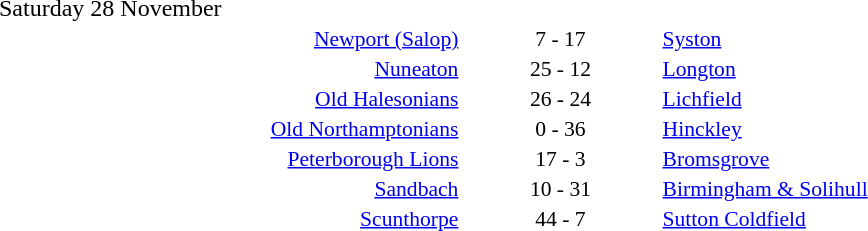<table style="width:70%;" cellspacing="1">
<tr>
<th width=35%></th>
<th width=15%></th>
<th></th>
</tr>
<tr>
<td>Saturday 28 November</td>
</tr>
<tr style=font-size:90%>
<td align=right><a href='#'>Newport (Salop)</a></td>
<td align=center>7 - 17</td>
<td><a href='#'>Syston</a></td>
</tr>
<tr style=font-size:90%>
<td align=right><a href='#'>Nuneaton</a></td>
<td align=center>25 - 12</td>
<td><a href='#'>Longton</a></td>
</tr>
<tr style=font-size:90%>
<td align=right><a href='#'>Old Halesonians</a></td>
<td align=center>26 - 24</td>
<td><a href='#'>Lichfield</a></td>
</tr>
<tr style=font-size:90%>
<td align=right><a href='#'>Old Northamptonians</a></td>
<td align=center>0 - 36</td>
<td><a href='#'>Hinckley</a></td>
</tr>
<tr style=font-size:90%>
<td align=right><a href='#'>Peterborough Lions</a></td>
<td align=center>17 - 3</td>
<td><a href='#'>Bromsgrove</a></td>
</tr>
<tr style=font-size:90%>
<td align=right><a href='#'>Sandbach</a></td>
<td align=center>10 - 31</td>
<td><a href='#'>Birmingham & Solihull</a></td>
</tr>
<tr style=font-size:90%>
<td align=right><a href='#'>Scunthorpe</a></td>
<td align=center>44 - 7</td>
<td><a href='#'>Sutton Coldfield</a></td>
</tr>
</table>
